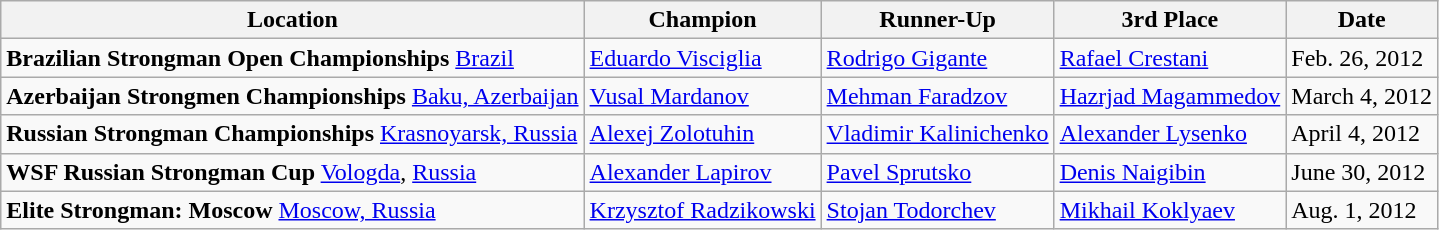<table class="wikitable">
<tr>
<th>Location</th>
<th>Champion</th>
<th>Runner-Up</th>
<th>3rd Place</th>
<th>Date</th>
</tr>
<tr>
<td><strong>Brazilian Strongman Open Championships</strong>  <a href='#'>Brazil</a></td>
<td> <a href='#'>Eduardo Visciglia</a></td>
<td> <a href='#'>Rodrigo Gigante</a></td>
<td> <a href='#'>Rafael Crestani</a></td>
<td>Feb. 26, 2012</td>
</tr>
<tr>
<td><strong>Azerbaijan Strongmen Championships</strong>  <a href='#'>Baku, Azerbaijan</a></td>
<td> <a href='#'>Vusal Mardanov</a></td>
<td> <a href='#'>Mehman Faradzov</a></td>
<td> <a href='#'>Hazrjad Magammedov</a></td>
<td>March 4, 2012</td>
</tr>
<tr>
<td><strong>Russian Strongman Championships</strong>  <a href='#'>Krasnoyarsk, Russia</a></td>
<td> <a href='#'>Alexej Zolotuhin</a></td>
<td> <a href='#'>Vladimir Kalinichenko</a></td>
<td> <a href='#'>Alexander Lysenko</a></td>
<td>April 4, 2012</td>
</tr>
<tr>
<td><strong>WSF Russian Strongman Cup</strong>  <a href='#'>Vologda</a>, <a href='#'>Russia</a></td>
<td><a href='#'>Alexander Lapirov</a></td>
<td><a href='#'>Pavel Sprutsko</a></td>
<td><a href='#'>Denis Naigibin</a></td>
<td>June 30, 2012</td>
</tr>
<tr>
<td><strong>Elite Strongman: Moscow</strong>  <a href='#'>Moscow, Russia</a></td>
<td> <a href='#'>Krzysztof Radzikowski</a></td>
<td> <a href='#'>Stojan Todorchev</a></td>
<td><a href='#'>Mikhail Koklyaev</a></td>
<td>Aug. 1, 2012</td>
</tr>
</table>
